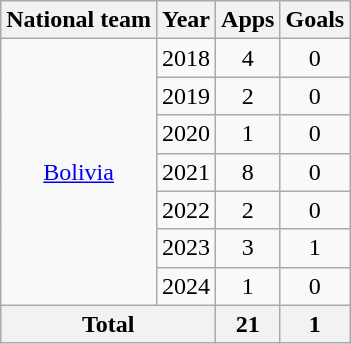<table class="wikitable" style="text-align:center">
<tr>
<th>National team</th>
<th>Year</th>
<th>Apps</th>
<th>Goals</th>
</tr>
<tr>
<td rowspan="7"><a href='#'>Bolivia</a></td>
<td>2018</td>
<td>4</td>
<td>0</td>
</tr>
<tr>
<td>2019</td>
<td>2</td>
<td>0</td>
</tr>
<tr>
<td>2020</td>
<td>1</td>
<td>0</td>
</tr>
<tr>
<td>2021</td>
<td>8</td>
<td>0</td>
</tr>
<tr>
<td>2022</td>
<td>2</td>
<td>0</td>
</tr>
<tr>
<td>2023</td>
<td>3</td>
<td>1</td>
</tr>
<tr>
<td>2024</td>
<td>1</td>
<td>0</td>
</tr>
<tr>
<th colspan="2">Total</th>
<th>21</th>
<th>1</th>
</tr>
</table>
